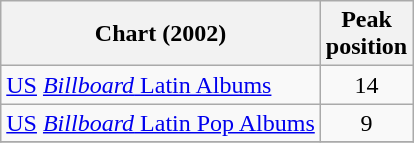<table class="wikitable">
<tr>
<th align="left">Chart (2002)</th>
<th align="left">Peak<br>position</th>
</tr>
<tr>
<td align="left"><a href='#'>US</a> <a href='#'><em>Billboard</em> Latin Albums</a></td>
<td style="text-align:center;">14</td>
</tr>
<tr>
<td align="left"><a href='#'>US</a> <a href='#'><em>Billboard</em> Latin Pop Albums</a></td>
<td style="text-align:center;">9</td>
</tr>
<tr>
</tr>
</table>
